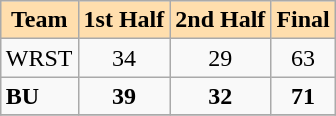<table class="wikitable" align=right>
<tr bgcolor=#ffdead align=center>
<td><strong>Team</strong></td>
<td><strong>1st Half</strong></td>
<td><strong>2nd Half</strong></td>
<td><strong>Final</strong></td>
</tr>
<tr>
<td>WRST</td>
<td align=center>34</td>
<td align=center>29</td>
<td align=center>63</td>
</tr>
<tr>
<td><strong>BU</strong></td>
<td align=center><strong>39</strong></td>
<td align=center><strong>32</strong></td>
<td align=center><strong>71</strong></td>
</tr>
<tr>
</tr>
</table>
